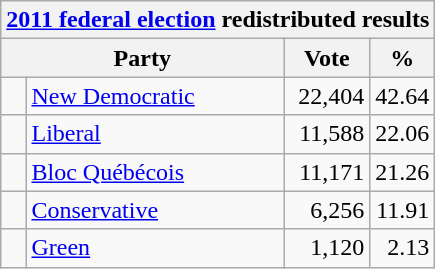<table class="wikitable">
<tr>
<th colspan="4"><a href='#'>2011 federal election</a> redistributed results</th>
</tr>
<tr>
<th bgcolor="#DDDDFF" width="130px" colspan="2">Party</th>
<th bgcolor="#DDDDFF" width="50px">Vote</th>
<th bgcolor="#DDDDFF" width="30px">%</th>
</tr>
<tr>
<td> </td>
<td><a href='#'>New Democratic</a></td>
<td align=right>22,404</td>
<td align=right>42.64</td>
</tr>
<tr>
<td> </td>
<td><a href='#'>Liberal</a></td>
<td align=right>11,588</td>
<td align=right>22.06</td>
</tr>
<tr>
<td> </td>
<td><a href='#'>Bloc Québécois</a></td>
<td align=right>11,171</td>
<td align=right>21.26</td>
</tr>
<tr>
<td> </td>
<td><a href='#'>Conservative</a></td>
<td align=right>6,256</td>
<td align=right>11.91</td>
</tr>
<tr>
<td> </td>
<td><a href='#'>Green</a></td>
<td align=right>1,120</td>
<td align=right>2.13</td>
</tr>
</table>
